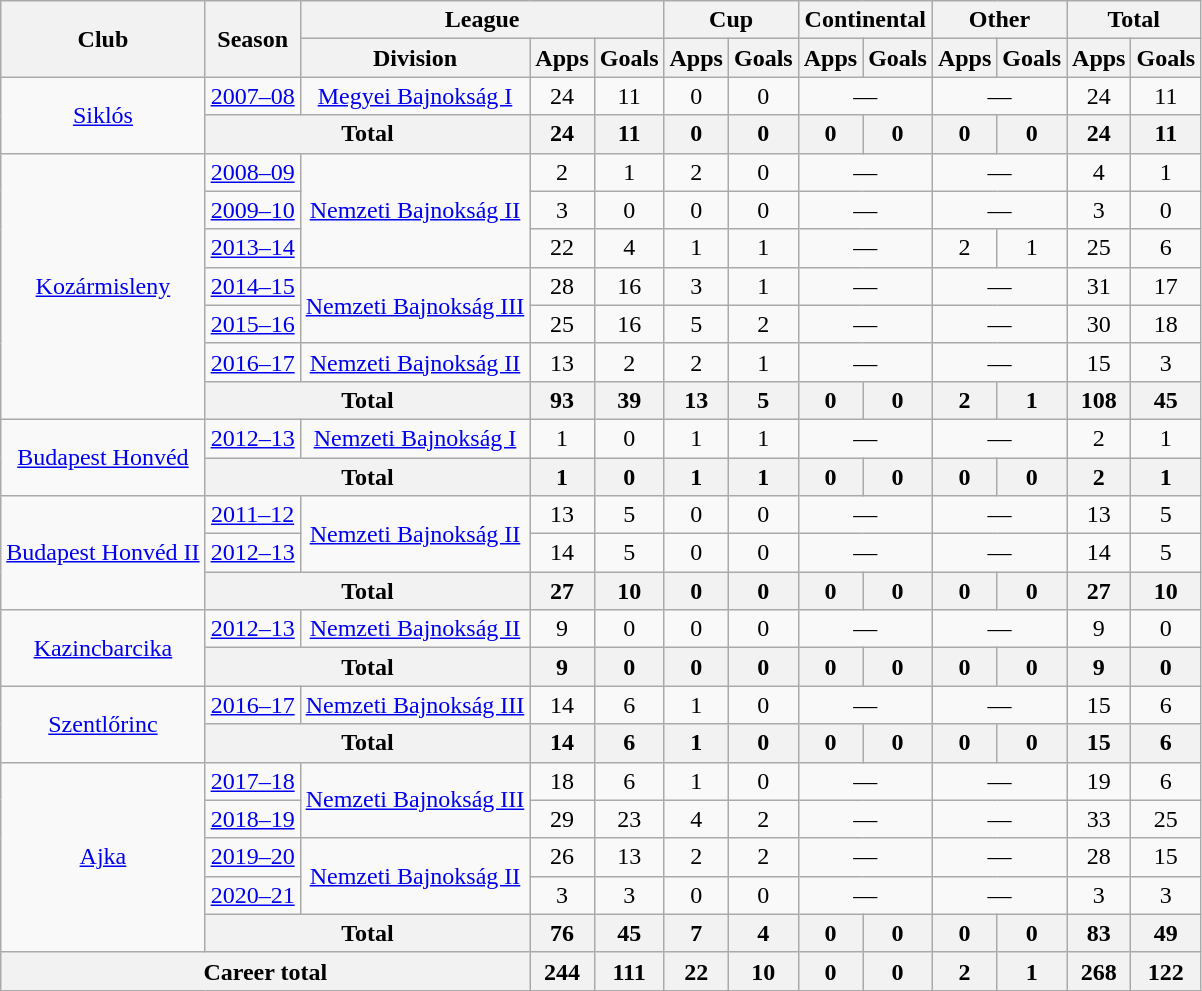<table class="wikitable" style="text-align:center">
<tr>
<th rowspan="2">Club</th>
<th rowspan="2">Season</th>
<th colspan="3">League</th>
<th colspan="2">Cup</th>
<th colspan="2">Continental</th>
<th colspan="2">Other</th>
<th colspan="2">Total</th>
</tr>
<tr>
<th>Division</th>
<th>Apps</th>
<th>Goals</th>
<th>Apps</th>
<th>Goals</th>
<th>Apps</th>
<th>Goals</th>
<th>Apps</th>
<th>Goals</th>
<th>Apps</th>
<th>Goals</th>
</tr>
<tr>
<td rowspan="2"><a href='#'>Siklós</a></td>
<td><a href='#'>2007–08</a></td>
<td><a href='#'>Megyei Bajnokság I</a></td>
<td>24</td>
<td>11</td>
<td>0</td>
<td>0</td>
<td colspan="2">—</td>
<td colspan="2">—</td>
<td>24</td>
<td>11</td>
</tr>
<tr>
<th colspan="2">Total</th>
<th>24</th>
<th>11</th>
<th>0</th>
<th>0</th>
<th>0</th>
<th>0</th>
<th>0</th>
<th>0</th>
<th>24</th>
<th>11</th>
</tr>
<tr>
<td rowspan="7"><a href='#'>Kozármisleny</a></td>
<td><a href='#'>2008–09</a></td>
<td rowspan="3"><a href='#'>Nemzeti Bajnokság II</a></td>
<td>2</td>
<td>1</td>
<td>2</td>
<td>0</td>
<td colspan="2">—</td>
<td colspan="2">—</td>
<td>4</td>
<td>1</td>
</tr>
<tr>
<td><a href='#'>2009–10</a></td>
<td>3</td>
<td>0</td>
<td>0</td>
<td>0</td>
<td colspan="2">—</td>
<td colspan="2">—</td>
<td>3</td>
<td>0</td>
</tr>
<tr>
<td><a href='#'>2013–14</a></td>
<td>22</td>
<td>4</td>
<td>1</td>
<td>1</td>
<td colspan="2">—</td>
<td>2</td>
<td>1</td>
<td>25</td>
<td>6</td>
</tr>
<tr>
<td><a href='#'>2014–15</a></td>
<td rowspan="2"><a href='#'>Nemzeti Bajnokság III</a></td>
<td>28</td>
<td>16</td>
<td>3</td>
<td>1</td>
<td colspan="2">—</td>
<td colspan="2">—</td>
<td>31</td>
<td>17</td>
</tr>
<tr>
<td><a href='#'>2015–16</a></td>
<td>25</td>
<td>16</td>
<td>5</td>
<td>2</td>
<td colspan="2">—</td>
<td colspan="2">—</td>
<td>30</td>
<td>18</td>
</tr>
<tr>
<td><a href='#'>2016–17</a></td>
<td rowspan="1"><a href='#'>Nemzeti Bajnokság II</a></td>
<td>13</td>
<td>2</td>
<td>2</td>
<td>1</td>
<td colspan="2">—</td>
<td colspan="2">—</td>
<td>15</td>
<td>3</td>
</tr>
<tr>
<th colspan="2">Total</th>
<th>93</th>
<th>39</th>
<th>13</th>
<th>5</th>
<th>0</th>
<th>0</th>
<th>2</th>
<th>1</th>
<th>108</th>
<th>45</th>
</tr>
<tr>
<td rowspan="2"><a href='#'>Budapest Honvéd</a></td>
<td><a href='#'>2012–13</a></td>
<td><a href='#'>Nemzeti Bajnokság I</a></td>
<td>1</td>
<td>0</td>
<td>1</td>
<td>1</td>
<td colspan="2">—</td>
<td colspan="2">—</td>
<td>2</td>
<td>1</td>
</tr>
<tr>
<th colspan="2">Total</th>
<th>1</th>
<th>0</th>
<th>1</th>
<th>1</th>
<th>0</th>
<th>0</th>
<th>0</th>
<th>0</th>
<th>2</th>
<th>1</th>
</tr>
<tr>
<td rowspan="3"><a href='#'>Budapest Honvéd II</a></td>
<td><a href='#'>2011–12</a></td>
<td rowspan="2"><a href='#'>Nemzeti Bajnokság II</a></td>
<td>13</td>
<td>5</td>
<td>0</td>
<td>0</td>
<td colspan="2">—</td>
<td colspan="2">—</td>
<td>13</td>
<td>5</td>
</tr>
<tr>
<td><a href='#'>2012–13</a></td>
<td>14</td>
<td>5</td>
<td>0</td>
<td>0</td>
<td colspan="2">—</td>
<td colspan="2">—</td>
<td>14</td>
<td>5</td>
</tr>
<tr>
<th colspan="2">Total</th>
<th>27</th>
<th>10</th>
<th>0</th>
<th>0</th>
<th>0</th>
<th>0</th>
<th>0</th>
<th>0</th>
<th>27</th>
<th>10</th>
</tr>
<tr>
<td rowspan="2"><a href='#'>Kazincbarcika</a></td>
<td><a href='#'>2012–13</a></td>
<td><a href='#'>Nemzeti Bajnokság II</a></td>
<td>9</td>
<td>0</td>
<td>0</td>
<td>0</td>
<td colspan="2">—</td>
<td colspan="2">—</td>
<td>9</td>
<td>0</td>
</tr>
<tr>
<th colspan="2">Total</th>
<th>9</th>
<th>0</th>
<th>0</th>
<th>0</th>
<th>0</th>
<th>0</th>
<th>0</th>
<th>0</th>
<th>9</th>
<th>0</th>
</tr>
<tr>
<td rowspan="2"><a href='#'>Szentlőrinc</a></td>
<td><a href='#'>2016–17</a></td>
<td><a href='#'>Nemzeti Bajnokság III</a></td>
<td>14</td>
<td>6</td>
<td>1</td>
<td>0</td>
<td colspan="2">—</td>
<td colspan="2">—</td>
<td>15</td>
<td>6</td>
</tr>
<tr>
<th colspan="2">Total</th>
<th>14</th>
<th>6</th>
<th>1</th>
<th>0</th>
<th>0</th>
<th>0</th>
<th>0</th>
<th>0</th>
<th>15</th>
<th>6</th>
</tr>
<tr>
<td rowspan="5"><a href='#'>Ajka</a></td>
<td><a href='#'>2017–18</a></td>
<td rowspan="2"><a href='#'>Nemzeti Bajnokság III</a></td>
<td>18</td>
<td>6</td>
<td>1</td>
<td>0</td>
<td colspan="2">—</td>
<td colspan="2">—</td>
<td>19</td>
<td>6</td>
</tr>
<tr>
<td><a href='#'>2018–19</a></td>
<td>29</td>
<td>23</td>
<td>4</td>
<td>2</td>
<td colspan="2">—</td>
<td colspan="2">—</td>
<td>33</td>
<td>25</td>
</tr>
<tr>
<td><a href='#'>2019–20</a></td>
<td rowspan="2"><a href='#'>Nemzeti Bajnokság II</a></td>
<td>26</td>
<td>13</td>
<td>2</td>
<td>2</td>
<td colspan="2">—</td>
<td colspan="2">—</td>
<td>28</td>
<td>15</td>
</tr>
<tr>
<td><a href='#'>2020–21</a></td>
<td>3</td>
<td>3</td>
<td>0</td>
<td>0</td>
<td colspan="2">—</td>
<td colspan="2">—</td>
<td>3</td>
<td>3</td>
</tr>
<tr>
<th colspan="2">Total</th>
<th>76</th>
<th>45</th>
<th>7</th>
<th>4</th>
<th>0</th>
<th>0</th>
<th>0</th>
<th>0</th>
<th>83</th>
<th>49</th>
</tr>
<tr>
<th colspan="3">Career total</th>
<th>244</th>
<th>111</th>
<th>22</th>
<th>10</th>
<th>0</th>
<th>0</th>
<th>2</th>
<th>1</th>
<th>268</th>
<th>122</th>
</tr>
</table>
